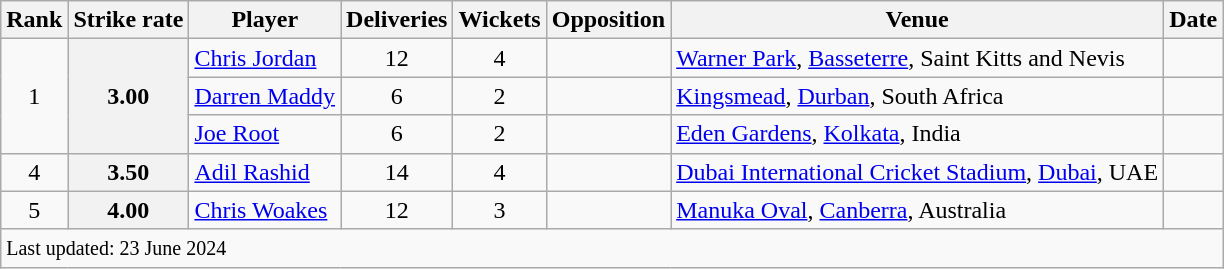<table class="wikitable plainrowheaders" style="text-align:center;">
<tr>
<th scope=col>Rank</th>
<th scope=col>Strike rate</th>
<th scope=col>Player</th>
<th scope=col>Deliveries</th>
<th scope=col>Wickets</th>
<th scope=col>Opposition</th>
<th scope=col>Venue</th>
<th scope=col>Date</th>
</tr>
<tr>
<td rowspan=3>1</td>
<th scope=row style=text-align:center; rowspan=3>3.00</th>
<td align=left><a href='#'>Chris Jordan</a></td>
<td>12</td>
<td>4</td>
<td align=left></td>
<td align=left><a href='#'>Warner Park</a>, <a href='#'>Basseterre</a>, Saint Kitts and Nevis</td>
<td align=left></td>
</tr>
<tr>
<td align=left><a href='#'>Darren Maddy</a></td>
<td>6</td>
<td>2</td>
<td align=left></td>
<td align=left><a href='#'>Kingsmead</a>, <a href='#'>Durban</a>, South Africa</td>
<td align=left></td>
</tr>
<tr>
<td align=left><a href='#'>Joe Root</a></td>
<td>6</td>
<td>2</td>
<td align=left></td>
<td align=left><a href='#'>Eden Gardens</a>, <a href='#'>Kolkata</a>, India</td>
<td align=left></td>
</tr>
<tr>
<td>4</td>
<th scope=row style=text-align:center;>3.50</th>
<td align=left><a href='#'>Adil Rashid</a></td>
<td>14</td>
<td>4</td>
<td align=left></td>
<td align=left><a href='#'>Dubai International Cricket Stadium</a>, <a href='#'>Dubai</a>, UAE</td>
<td align=left></td>
</tr>
<tr>
<td>5</td>
<th scope=row style=text-align:center;>4.00</th>
<td align=left><a href='#'>Chris Woakes</a></td>
<td>12</td>
<td>3</td>
<td align=left></td>
<td align=left><a href='#'>Manuka Oval</a>, <a href='#'>Canberra</a>, Australia</td>
<td align=left></td>
</tr>
<tr>
<td align=left colspan=8><small>Last updated: 23 June 2024</small></td>
</tr>
</table>
